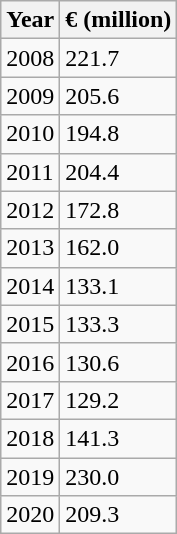<table class="wikitable">
<tr>
<th>Year</th>
<th>€ (million)</th>
</tr>
<tr>
<td>2008</td>
<td>221.7</td>
</tr>
<tr>
<td>2009</td>
<td>205.6</td>
</tr>
<tr>
<td>2010</td>
<td>194.8</td>
</tr>
<tr>
<td>2011</td>
<td>204.4</td>
</tr>
<tr>
<td>2012</td>
<td>172.8</td>
</tr>
<tr>
<td>2013</td>
<td>162.0</td>
</tr>
<tr>
<td>2014</td>
<td>133.1</td>
</tr>
<tr>
<td>2015</td>
<td>133.3</td>
</tr>
<tr>
<td>2016</td>
<td>130.6</td>
</tr>
<tr>
<td>2017</td>
<td>129.2</td>
</tr>
<tr>
<td>2018</td>
<td>141.3</td>
</tr>
<tr>
<td>2019</td>
<td>230.0</td>
</tr>
<tr>
<td>2020</td>
<td>209.3</td>
</tr>
</table>
